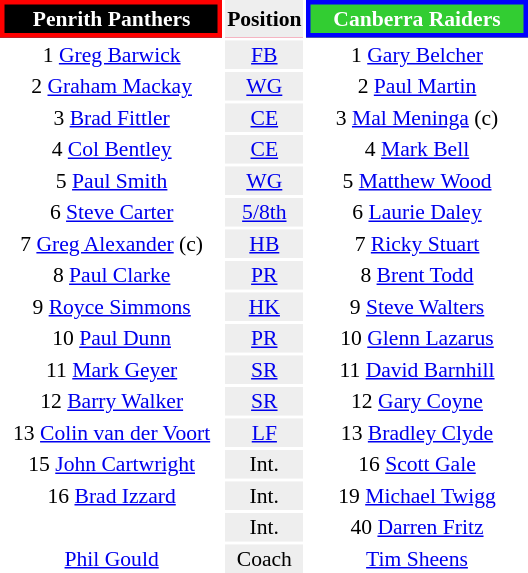<table style="float:right; font-size:90%; margin-left:1em;">
<tr style="background:#f03;">
<th align="centre" style="width:140px; border:3px solid red; background: black; color: white">Penrith Panthers</th>
<th style="width:40px; text-align:center; background:#eee; color:black;">Position</th>
<th align="centre" style="width:140px; border:3px solid blue; background: #32CD32; color: white">Canberra Raiders</th>
</tr>
<tr>
<td style="text-align:center;">1 <a href='#'>Greg Barwick</a></td>
<td style="text-align:center; background:#eee;"><a href='#'>FB</a></td>
<td style="text-align:center;">1 <a href='#'>Gary Belcher</a></td>
</tr>
<tr>
<td style="text-align:center;">2 <a href='#'>Graham Mackay</a></td>
<td style="text-align:center; background:#eee;"><a href='#'>WG</a></td>
<td style="text-align:center;">2 <a href='#'>Paul Martin</a></td>
</tr>
<tr>
<td style="text-align:center;">3 <a href='#'>Brad Fittler</a></td>
<td style="text-align:center; background:#eee;"><a href='#'>CE</a></td>
<td style="text-align:center;">3 <a href='#'>Mal Meninga</a> (c)</td>
</tr>
<tr>
<td style="text-align:center;">4 <a href='#'>Col Bentley</a></td>
<td style="text-align:center; background:#eee;"><a href='#'>CE</a></td>
<td style="text-align:center;">4 <a href='#'>Mark Bell</a></td>
</tr>
<tr>
<td style="text-align:center;">5 <a href='#'>Paul Smith</a></td>
<td style="text-align:center; background:#eee;"><a href='#'>WG</a></td>
<td style="text-align:center;">5 <a href='#'>Matthew Wood</a></td>
</tr>
<tr>
<td style="text-align:center;">6 <a href='#'>Steve Carter</a></td>
<td style="text-align:center; background:#eee;"><a href='#'>5/8th</a></td>
<td style="text-align:center;">6 <a href='#'>Laurie Daley</a></td>
</tr>
<tr>
<td style="text-align:center;">7 <a href='#'>Greg Alexander</a> (c)</td>
<td style="text-align:center; background:#eee;"><a href='#'>HB</a></td>
<td style="text-align:center;">7 <a href='#'>Ricky Stuart</a></td>
</tr>
<tr>
<td style="text-align:center;">8 <a href='#'>Paul Clarke</a></td>
<td style="text-align:center; background:#eee;"><a href='#'>PR</a></td>
<td style="text-align:center;">8 <a href='#'>Brent Todd</a></td>
</tr>
<tr>
<td style="text-align:center;">9 <a href='#'>Royce Simmons</a></td>
<td style="text-align:center; background:#eee;"><a href='#'>HK</a></td>
<td style="text-align:center;">9 <a href='#'>Steve Walters</a></td>
</tr>
<tr>
<td style="text-align:center;">10 <a href='#'>Paul Dunn</a></td>
<td style="text-align:center; background:#eee;"><a href='#'>PR</a></td>
<td style="text-align:center;">10 <a href='#'>Glenn Lazarus</a></td>
</tr>
<tr>
<td style="text-align:center;">11 <a href='#'>Mark Geyer</a></td>
<td style="text-align:center; background:#eee;"><a href='#'>SR</a></td>
<td style="text-align:center;">11 <a href='#'>David Barnhill</a></td>
</tr>
<tr>
<td style="text-align:center;">12 <a href='#'>Barry Walker</a></td>
<td style="text-align:center; background:#eee;"><a href='#'>SR</a></td>
<td style="text-align:center;">12 <a href='#'>Gary Coyne</a></td>
</tr>
<tr>
<td style="text-align:center;">13 <a href='#'>Colin van der Voort</a></td>
<td style="text-align:center; background:#eee;"><a href='#'>LF</a></td>
<td style="text-align:center;">13 <a href='#'>Bradley Clyde</a></td>
</tr>
<tr>
<td style="text-align:center;">15 <a href='#'>John Cartwright</a></td>
<td style="text-align:center; background:#eee;">Int.</td>
<td style="text-align:center;">16 <a href='#'>Scott Gale</a></td>
</tr>
<tr>
<td style="text-align:center;">16 <a href='#'>Brad Izzard</a></td>
<td style="text-align:center; background:#eee;">Int.</td>
<td style="text-align:center;">19 <a href='#'>Michael Twigg</a></td>
</tr>
<tr style="text-align:center;">
<td></td>
<td style="text-align:center; background:#eee;">Int.</td>
<td style="text-align:center;">40 <a href='#'>Darren Fritz</a></td>
</tr>
<tr style="text-align:center;">
<td><a href='#'>Phil Gould</a></td>
<td style="text-align:center; background:#eee;">Coach</td>
<td style="text-align:center;"><a href='#'>Tim Sheens</a></td>
</tr>
</table>
